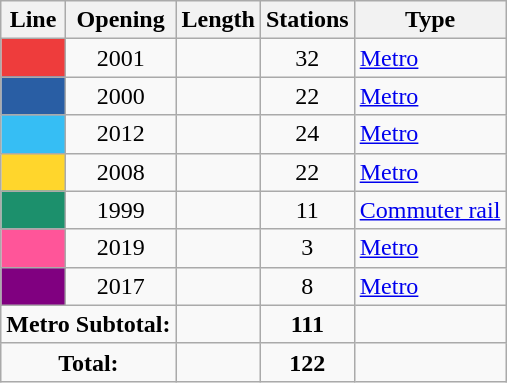<table class="wikitable">
<tr>
<th>Line</th>
<th>Opening</th>
<th>Length</th>
<th>Stations</th>
<th>Type</th>
</tr>
<tr>
<td style="text-align:center; color:#FFFFFF; background-color:#EE3C3C"><strong><a href='#'></a></strong></td>
<td style="text-align:center">2001</td>
<td></td>
<td style="text-align:center">32</td>
<td><a href='#'>Metro</a></td>
</tr>
<tr>
<td style="text-align:center; color:#FFFFFF; background-color:#295EA4"><strong><a href='#'></a></strong></td>
<td style="text-align:center">2000</td>
<td></td>
<td style="text-align:center">22</td>
<td><a href='#'>Metro</a></td>
</tr>
<tr>
<td style="text-align:center; color:#FFFFFF; background-color:#36BEF4"><strong><a href='#'></a></strong></td>
<td style="text-align:center">2012</td>
<td></td>
<td style="text-align:center">24</td>
<td><a href='#'>Metro</a></td>
</tr>
<tr>
<td style="text-align:center; color:#FFFFFF; background-color:#FFD62C"><strong><a href='#'></a></strong></td>
<td style="text-align:center">2008</td>
<td></td>
<td style="text-align:center">22</td>
<td><a href='#'>Metro</a></td>
</tr>
<tr>
<td style="text-align:center; color:#FFFFFF; background-color:#1C906C"><strong><a href='#'></a></strong></td>
<td style="text-align:center">1999</td>
<td></td>
<td style="text-align:center">11</td>
<td><a href='#'>Commuter rail</a></td>
</tr>
<tr>
<td style="text-align:center; color:#FFFFFF; background-color:#FF5599"><strong><a href='#'></a></strong></td>
<td style="text-align:center">2019</td>
<td></td>
<td style="text-align:center">3</td>
<td><a href='#'>Metro</a></td>
</tr>
<tr>
<td style="text-align:center; color:#FFFFFF; background-color:purple"><strong><a href='#'></a></strong></td>
<td style="text-align:center">2017</td>
<td></td>
<td style="text-align:center">8</td>
<td><a href='#'>Metro</a></td>
</tr>
<tr>
<td colspan="2" style="text-align:center"><strong>Metro Subtotal:</strong></td>
<td><strong></strong></td>
<td style="text-align:center"><strong>111</strong></td>
<td></td>
</tr>
<tr>
<td colspan="2" style="text-align:center"><strong>Total:</strong></td>
<td><strong></strong></td>
<td style="text-align:center"><strong>122</strong></td>
<td></td>
</tr>
</table>
